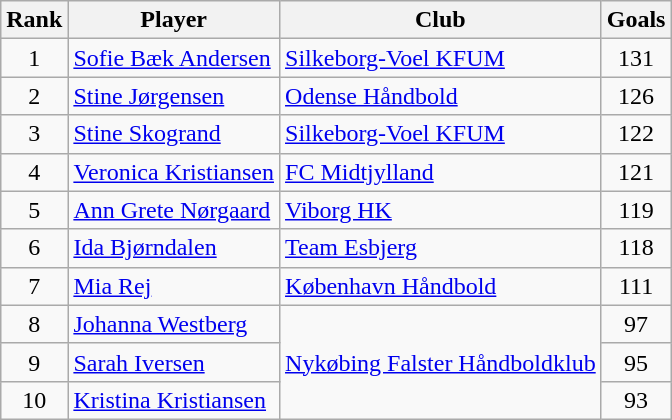<table class="wikitable sortable" style="text-align:center">
<tr>
<th>Rank</th>
<th>Player</th>
<th>Club</th>
<th>Goals</th>
</tr>
<tr>
<td>1</td>
<td style="text-align:left"> <a href='#'>Sofie Bæk Andersen</a></td>
<td style="text-align:left"><a href='#'>Silkeborg-Voel KFUM</a></td>
<td>131</td>
</tr>
<tr>
<td>2</td>
<td style="text-align:left"> <a href='#'>Stine Jørgensen</a></td>
<td style="text-align:left"><a href='#'>Odense Håndbold</a></td>
<td>126</td>
</tr>
<tr>
<td>3</td>
<td style="text-align:left"> <a href='#'>Stine Skogrand</a></td>
<td style="text-align:left"><a href='#'>Silkeborg-Voel KFUM</a></td>
<td>122</td>
</tr>
<tr>
<td>4</td>
<td style="text-align:left"> <a href='#'>Veronica Kristiansen</a></td>
<td style="text-align:left"><a href='#'>FC Midtjylland</a></td>
<td>121</td>
</tr>
<tr>
<td>5</td>
<td style="text-align:left"> <a href='#'>Ann Grete Nørgaard</a></td>
<td style="text-align:left"><a href='#'>Viborg HK</a></td>
<td>119</td>
</tr>
<tr>
<td>6</td>
<td style="text-align:left"> <a href='#'>Ida Bjørndalen</a></td>
<td style="text-align:left"><a href='#'>Team Esbjerg</a></td>
<td>118</td>
</tr>
<tr>
<td>7</td>
<td style="text-align:left"> <a href='#'>Mia Rej</a></td>
<td style="text-align:left"><a href='#'>København Håndbold</a></td>
<td>111</td>
</tr>
<tr>
<td>8</td>
<td style="text-align:left"> <a href='#'>Johanna Westberg</a></td>
<td rowspan=3><a href='#'>Nykøbing Falster Håndboldklub</a></td>
<td>97</td>
</tr>
<tr>
<td>9</td>
<td style="text-align:left"> <a href='#'>Sarah Iversen</a></td>
<td>95</td>
</tr>
<tr>
<td>10</td>
<td style="text-align:left"> <a href='#'>Kristina Kristiansen</a></td>
<td>93</td>
</tr>
</table>
